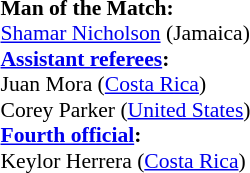<table width=50% style="font-size:90%">
<tr>
<td><br><strong>Man of the Match:</strong>
<br><a href='#'>Shamar Nicholson</a> (Jamaica)<br><strong><a href='#'>Assistant referees</a>:</strong>
<br>Juan Mora (<a href='#'>Costa Rica</a>)
<br>Corey Parker (<a href='#'>United States</a>)
<br><strong><a href='#'>Fourth official</a>:</strong>
<br>Keylor Herrera (<a href='#'>Costa Rica</a>)</td>
</tr>
</table>
